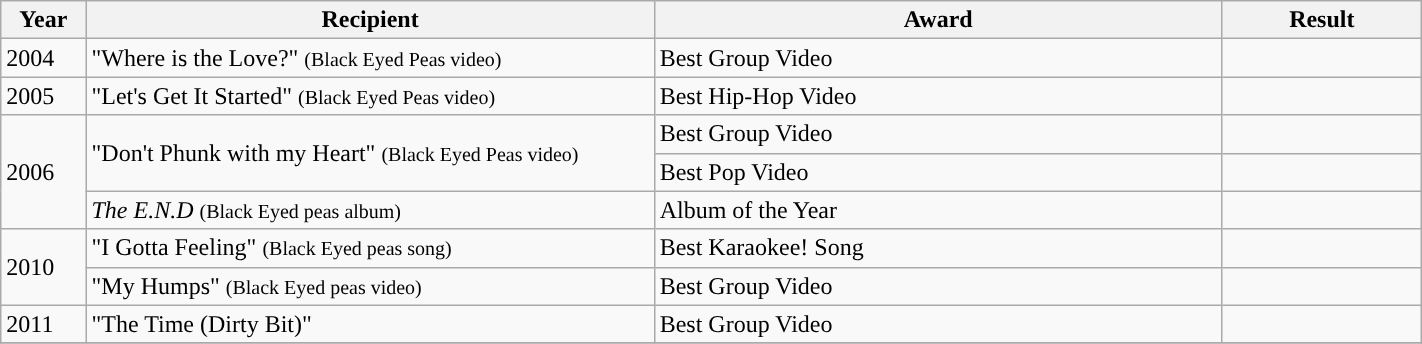<table style="width: 75%;" class="wikitable">
<tr>
<th style="width:6%;"><strong>Year</strong></th>
<th style="width:40%;"><strong>Recipient</strong></th>
<th style="width:40%;"><strong>Award</strong></th>
<th style="width:14%;"><strong>Result</strong></th>
</tr>
<tr>
<td>2004</td>
<td>"Where is the Love?" <small>(Black Eyed Peas video)</small></td>
<td>Best Group Video</td>
<td></td>
</tr>
<tr>
<td>2005</td>
<td>"Let's Get It Started" <small>(Black Eyed Peas video)</small></td>
<td>Best Hip-Hop Video</td>
<td></td>
</tr>
<tr>
<td rowspan=3>2006</td>
<td rowspan=2>"Don't Phunk with my Heart" <small>(Black Eyed Peas video)</small></td>
<td>Best Group Video</td>
<td></td>
</tr>
<tr>
<td>Best Pop Video</td>
<td></td>
</tr>
<tr>
<td><em>The E.N.D</em> <small>(Black Eyed peas album)</small></td>
<td>Album of the Year</td>
<td></td>
</tr>
<tr>
<td rowspan="2">2010</td>
<td rowspan="1">"I Gotta Feeling" <small>(Black Eyed peas song)</small></td>
<td>Best Karaokee! Song</td>
<td></td>
</tr>
<tr>
<td>"My Humps" <small>(Black Eyed peas video)</small></td>
<td>Best Group Video</td>
<td></td>
</tr>
<tr>
<td>2011</td>
<td>"The Time (Dirty Bit)"</td>
<td>Best Group Video</td>
<td></td>
</tr>
<tr>
</tr>
</table>
